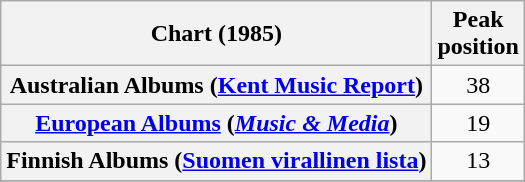<table class="wikitable sortable plainrowheaders" style="text-align:center">
<tr>
<th scope="col">Chart (1985)</th>
<th scope="col">Peak<br>position</th>
</tr>
<tr>
<th scope="row">Australian Albums (<a href='#'>Kent Music Report</a>)</th>
<td>38</td>
</tr>
<tr>
<th scope="row"><a href='#'>European Albums</a> (<em><a href='#'>Music & Media</a></em>)</th>
<td>19</td>
</tr>
<tr>
<th scope="row">Finnish Albums (<a href='#'>Suomen virallinen lista</a>)</th>
<td>13</td>
</tr>
<tr>
</tr>
<tr>
</tr>
<tr>
</tr>
<tr>
</tr>
<tr>
</tr>
</table>
